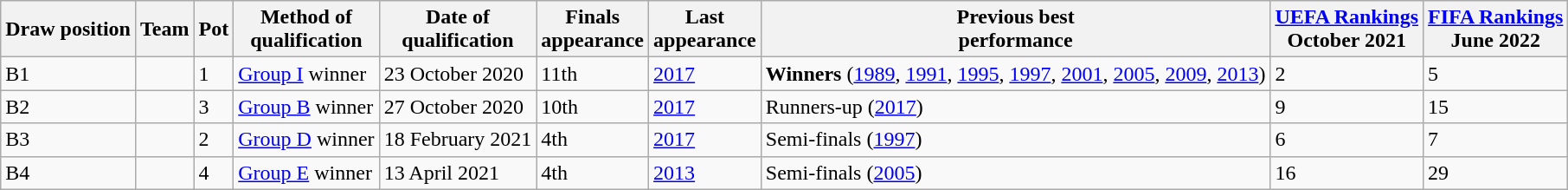<table class="wikitable sortable">
<tr>
<th>Draw position</th>
<th>Team</th>
<th>Pot</th>
<th>Method of<br>qualification</th>
<th>Date of<br>qualification</th>
<th data-sort-type="number">Finals<br>appearance</th>
<th>Last<br>appearance</th>
<th>Previous best<br>performance</th>
<th><a href='#'>UEFA Rankings</a><br>October 2021</th>
<th><a href='#'>FIFA Rankings</a><br>June 2022</th>
</tr>
<tr>
<td>B1</td>
<td style="white-space:nowrap"></td>
<td>1</td>
<td><a href='#'>Group I</a> winner</td>
<td>23 October 2020</td>
<td>11th</td>
<td><a href='#'>2017</a></td>
<td data-sort-value="1"><strong>Winners</strong> (<a href='#'>1989</a>, <a href='#'>1991</a>, <a href='#'>1995</a>, <a href='#'>1997</a>, <a href='#'>2001</a>, <a href='#'>2005</a>, <a href='#'>2009</a>, <a href='#'>2013</a>)</td>
<td>2</td>
<td>5</td>
</tr>
<tr>
<td>B2</td>
<td style="white-space:nowrap"></td>
<td>3</td>
<td><a href='#'>Group B</a> winner</td>
<td>27 October 2020</td>
<td>10th</td>
<td><a href='#'>2017</a></td>
<td data-sort-value="2">Runners-up (<a href='#'>2017</a>)</td>
<td>9</td>
<td>15</td>
</tr>
<tr>
<td>B3</td>
<td style="white-space:nowrap"></td>
<td>2</td>
<td><a href='#'>Group D</a> winner</td>
<td>18 February 2021</td>
<td>4th</td>
<td><a href='#'>2017</a></td>
<td data-sort-value="4">Semi-finals (<a href='#'>1997</a>)</td>
<td>6</td>
<td>7</td>
</tr>
<tr>
<td>B4</td>
<td style="white-space:nowrap"></td>
<td>4</td>
<td><a href='#'>Group E</a> winner</td>
<td>13 April 2021</td>
<td>4th</td>
<td><a href='#'>2013</a></td>
<td data-sort-value="4">Semi-finals (<a href='#'>2005</a>)</td>
<td>16</td>
<td>29</td>
</tr>
</table>
